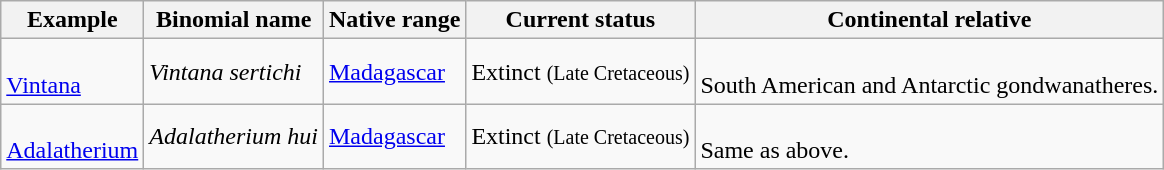<table class=wikitable>
<tr>
<th>Example</th>
<th>Binomial name</th>
<th>Native range</th>
<th>Current status</th>
<th>Continental relative</th>
</tr>
<tr>
<td><br><a href='#'>Vintana</a></td>
<td><em>Vintana sertichi</em></td>
<td><a href='#'>Madagascar</a></td>
<td>Extinct <small>(Late Cretaceous)</small></td>
<td><br>South American and Antarctic gondwanatheres.</td>
</tr>
<tr>
<td><br><a href='#'>Adalatherium</a></td>
<td><em>Adalatherium hui</em></td>
<td><a href='#'>Madagascar</a></td>
<td>Extinct <small>(Late Cretaceous)</small></td>
<td><br>Same as above.</td>
</tr>
</table>
